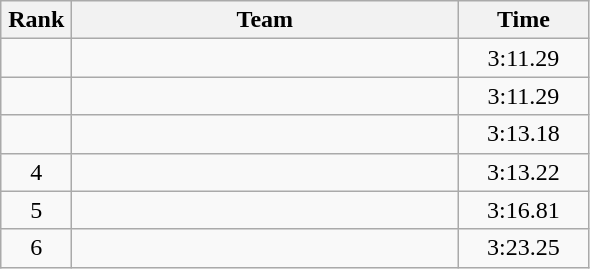<table class=wikitable style="text-align:center">
<tr>
<th width=40>Rank</th>
<th width=250>Team</th>
<th width=80>Time</th>
</tr>
<tr>
<td></td>
<td align=left></td>
<td>3:11.29</td>
</tr>
<tr>
<td></td>
<td align=left></td>
<td>3:11.29</td>
</tr>
<tr>
<td></td>
<td align=left></td>
<td>3:13.18</td>
</tr>
<tr>
<td>4</td>
<td align=left></td>
<td>3:13.22</td>
</tr>
<tr>
<td>5</td>
<td align=left></td>
<td>3:16.81</td>
</tr>
<tr>
<td>6</td>
<td align=left></td>
<td>3:23.25</td>
</tr>
</table>
